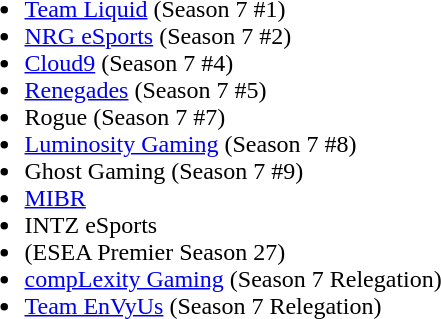<table cellspacing="20">
<tr>
<td valign="top" width="1000px"><br><ul><li><a href='#'>Team Liquid</a> (Season 7 #1)</li><li><a href='#'>NRG eSports</a> (Season 7 #2)</li><li><a href='#'>Cloud9</a> (Season 7 #4)</li><li><a href='#'>Renegades</a> (Season 7 #5)</li><li>Rogue (Season 7 #7)</li><li><a href='#'>Luminosity Gaming</a> (Season 7 #8)</li><li>Ghost Gaming (Season 7 #9)</li><li><a href='#'>MIBR</a></li><li>INTZ eSports</li><li> (ESEA Premier Season 27)</li><li><a href='#'>compLexity Gaming</a> (Season 7 Relegation)</li><li><a href='#'>Team EnVyUs</a> (Season 7 Relegation)</li></ul></td>
</tr>
<tr>
</tr>
</table>
